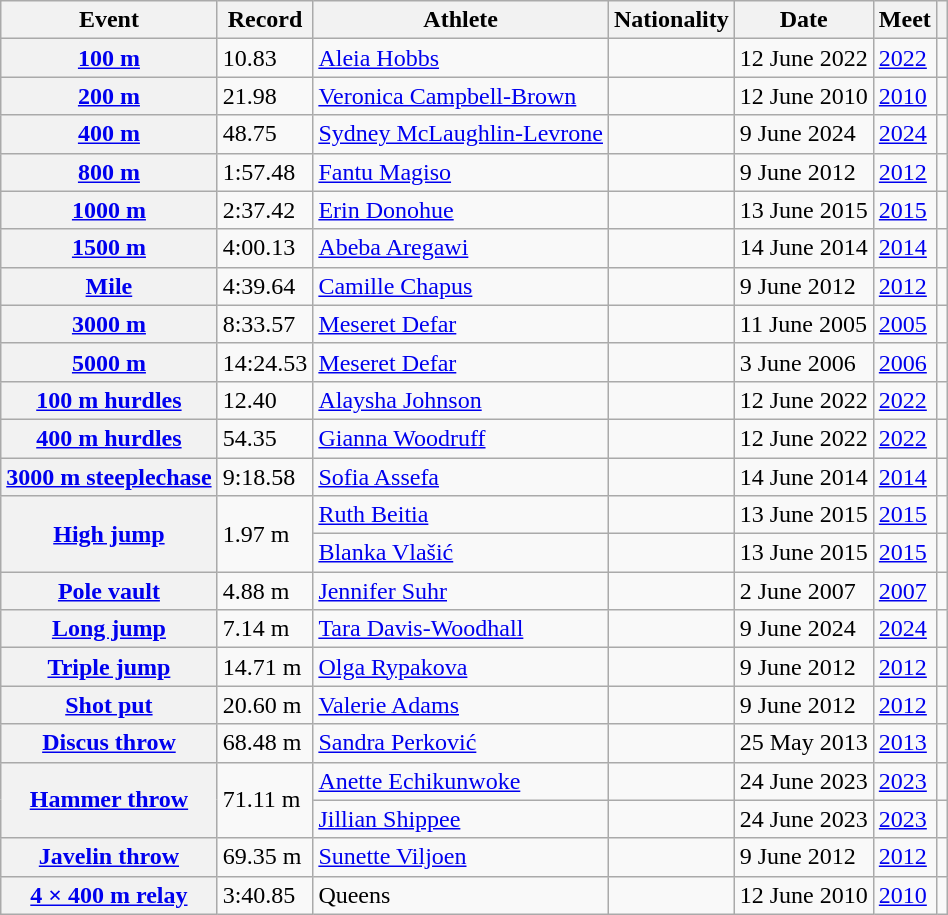<table class="wikitable plainrowheaders sticky-header">
<tr>
<th scope="col">Event</th>
<th scope="col">Record</th>
<th scope="col">Athlete</th>
<th scope="col">Nationality</th>
<th scope="col">Date</th>
<th scope="col">Meet</th>
<th scope="col"></th>
</tr>
<tr>
<th scope="row"><a href='#'>100 m</a></th>
<td>10.83 </td>
<td><a href='#'>Aleia Hobbs</a></td>
<td></td>
<td>12 June 2022</td>
<td><a href='#'>2022</a></td>
<td></td>
</tr>
<tr>
<th scope="row"><a href='#'>200 m</a></th>
<td>21.98 </td>
<td><a href='#'>Veronica Campbell-Brown</a></td>
<td></td>
<td>12 June 2010</td>
<td><a href='#'>2010</a></td>
<td></td>
</tr>
<tr>
<th scope="row"><a href='#'>400 m</a></th>
<td>48.75</td>
<td><a href='#'>Sydney McLaughlin-Levrone</a></td>
<td></td>
<td>9 June 2024</td>
<td><a href='#'>2024</a></td>
<td></td>
</tr>
<tr>
<th scope="row"><a href='#'>800 m</a></th>
<td>1:57.48</td>
<td><a href='#'>Fantu Magiso</a></td>
<td></td>
<td>9 June 2012</td>
<td><a href='#'>2012</a></td>
<td></td>
</tr>
<tr>
<th scope="row"><a href='#'>1000 m</a></th>
<td>2:37.42</td>
<td><a href='#'>Erin Donohue</a></td>
<td></td>
<td>13 June 2015</td>
<td><a href='#'>2015</a></td>
<td></td>
</tr>
<tr>
<th scope="row"><a href='#'>1500 m</a></th>
<td>4:00.13</td>
<td><a href='#'>Abeba Aregawi</a></td>
<td></td>
<td>14 June 2014</td>
<td><a href='#'>2014</a></td>
<td></td>
</tr>
<tr>
<th scope="row"><a href='#'>Mile</a></th>
<td>4:39.64</td>
<td><a href='#'>Camille Chapus</a></td>
<td></td>
<td>9 June 2012</td>
<td><a href='#'>2012</a></td>
<td></td>
</tr>
<tr>
<th scope="row"><a href='#'>3000 m</a></th>
<td>8:33.57</td>
<td><a href='#'>Meseret Defar</a></td>
<td></td>
<td>11 June 2005</td>
<td><a href='#'>2005</a></td>
<td></td>
</tr>
<tr>
<th scope="row"><a href='#'>5000 m</a></th>
<td>14:24.53</td>
<td><a href='#'>Meseret Defar</a></td>
<td></td>
<td>3 June 2006</td>
<td><a href='#'>2006</a></td>
<td></td>
</tr>
<tr>
<th scope="row"><a href='#'>100 m hurdles</a></th>
<td>12.40 </td>
<td><a href='#'>Alaysha Johnson</a></td>
<td></td>
<td>12 June 2022</td>
<td><a href='#'>2022</a></td>
<td></td>
</tr>
<tr>
<th scope="row"><a href='#'>400 m hurdles</a></th>
<td>54.35</td>
<td><a href='#'>Gianna Woodruff</a></td>
<td></td>
<td>12 June 2022</td>
<td><a href='#'>2022</a></td>
<td></td>
</tr>
<tr>
<th scope="row"><a href='#'>3000 m steeplechase</a></th>
<td>9:18.58</td>
<td><a href='#'>Sofia Assefa</a></td>
<td></td>
<td>14 June 2014</td>
<td><a href='#'>2014</a></td>
<td></td>
</tr>
<tr>
<th scope="rowgroup" rowspan="2"><a href='#'>High jump</a></th>
<td rowspan="2">1.97 m</td>
<td><a href='#'>Ruth Beitia</a></td>
<td></td>
<td>13 June 2015</td>
<td><a href='#'>2015</a></td>
<td></td>
</tr>
<tr>
<td><a href='#'>Blanka Vlašić</a></td>
<td></td>
<td>13 June 2015</td>
<td><a href='#'>2015</a></td>
<td></td>
</tr>
<tr>
<th scope="row"><a href='#'>Pole vault</a></th>
<td>4.88 m</td>
<td><a href='#'>Jennifer Suhr</a></td>
<td></td>
<td>2 June 2007</td>
<td><a href='#'>2007</a></td>
<td></td>
</tr>
<tr>
<th scope="row"><a href='#'>Long jump</a></th>
<td>7.14 m </td>
<td><a href='#'>Tara Davis-Woodhall</a></td>
<td></td>
<td>9 June 2024</td>
<td><a href='#'>2024</a></td>
<td></td>
</tr>
<tr>
<th scope="row"><a href='#'>Triple jump</a></th>
<td>14.71 m </td>
<td><a href='#'>Olga Rypakova</a></td>
<td></td>
<td>9 June 2012</td>
<td><a href='#'>2012</a></td>
<td></td>
</tr>
<tr>
<th scope="row"><a href='#'>Shot put</a></th>
<td>20.60 m</td>
<td><a href='#'>Valerie Adams</a></td>
<td></td>
<td>9 June 2012</td>
<td><a href='#'>2012</a></td>
<td></td>
</tr>
<tr>
<th scope="row"><a href='#'>Discus throw</a></th>
<td>68.48 m</td>
<td><a href='#'>Sandra Perković</a></td>
<td></td>
<td>25 May 2013</td>
<td><a href='#'>2013</a></td>
<td></td>
</tr>
<tr>
<th scope="rowgroup" rowspan="2"><a href='#'>Hammer throw</a></th>
<td rowspan="2">71.11 m</td>
<td><a href='#'>Anette Echikunwoke</a></td>
<td></td>
<td>24 June 2023</td>
<td><a href='#'>2023</a></td>
<td></td>
</tr>
<tr>
<td><a href='#'>Jillian Shippee</a></td>
<td></td>
<td>24 June 2023</td>
<td><a href='#'>2023</a></td>
<td></td>
</tr>
<tr>
<th scope="row"><a href='#'>Javelin throw</a></th>
<td>69.35 m</td>
<td><a href='#'>Sunette Viljoen</a></td>
<td></td>
<td>9 June 2012</td>
<td><a href='#'>2012</a></td>
<td></td>
</tr>
<tr>
<th scope="row"><a href='#'>4 × 400 m relay</a></th>
<td>3:40.85</td>
<td>Queens</td>
<td></td>
<td>12 June 2010</td>
<td><a href='#'>2010</a></td>
<td></td>
</tr>
</table>
